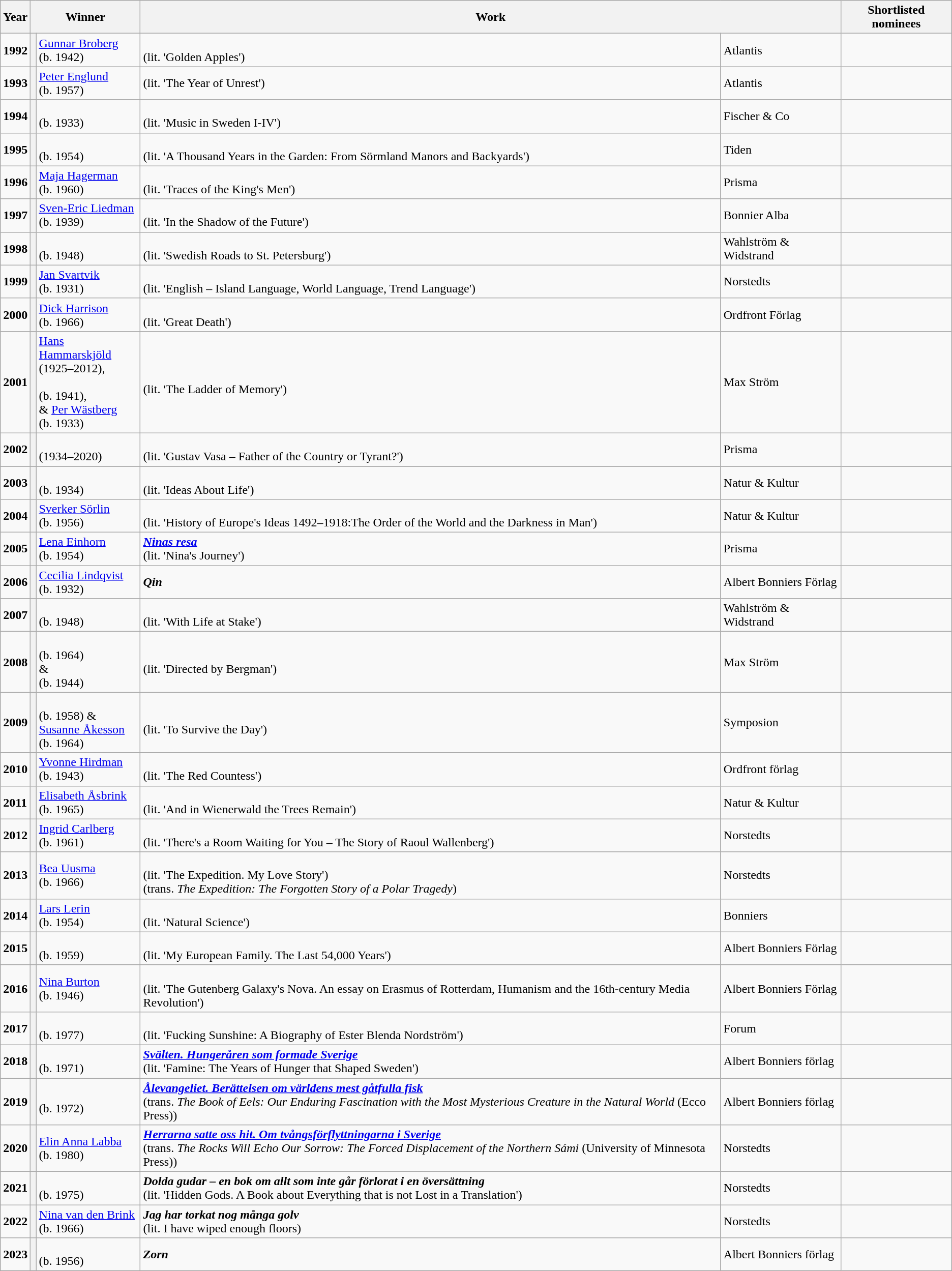<table class="wikitable sortable plainrowheaders">
<tr>
<th scope="col">Year</th>
<th colspan=2 scope="col">Winner</th>
<th colspan=2 scope="col">Work</th>
<th>Shortlisted nominees</th>
</tr>
<tr>
<td><strong>1992</strong></td>
<th scope="row"></th>
<td><a href='#'>Gunnar Broberg</a> <br> (b. 1942)</td>
<td><strong></strong> <br> (lit. 'Golden Apples')</td>
<td>Atlantis</td>
<td></td>
</tr>
<tr>
<td><strong>1993</strong></td>
<th scope="row"></th>
<td><a href='#'>Peter Englund</a> <br> (b. 1957)</td>
<td><strong></strong> (lit. 'The Year of Unrest')</td>
<td>Atlantis</td>
<td></td>
</tr>
<tr>
<td><strong>1994</strong></td>
<th scope="row"></th>
<td> <br> (b. 1933)</td>
<td><strong></strong> <br> (lit. 'Music in Sweden I-IV')</td>
<td>Fischer & Co</td>
<td></td>
</tr>
<tr>
<td><strong>1995</strong></td>
<th scope="row"></th>
<td> <br> (b. 1954)</td>
<td><strong></strong> <br> (lit. 'A Thousand Years in the Garden: From Sörmland Manors and Backyards')</td>
<td>Tiden</td>
<td></td>
</tr>
<tr>
<td><strong>1996</strong></td>
<th scope="row"></th>
<td><a href='#'>Maja Hagerman</a> <br> (b. 1960)</td>
<td><strong></strong> <br> (lit. 'Traces of the King's Men')</td>
<td>Prisma</td>
<td></td>
</tr>
<tr>
<td><strong>1997</strong></td>
<th scope="row"></th>
<td><a href='#'>Sven-Eric Liedman</a> <br> (b. 1939)</td>
<td><strong></strong> <br> (lit. 'In the Shadow of the Future')</td>
<td>Bonnier Alba</td>
<td></td>
</tr>
<tr>
<td><strong>1998</strong></td>
<th scope="row"></th>
<td><br> (b. 1948)</td>
<td><strong></strong> <br> (lit. 'Swedish Roads to St. Petersburg')</td>
<td>Wahlström & Widstrand</td>
<td></td>
</tr>
<tr>
<td><strong>1999</strong></td>
<th scope="row"></th>
<td><a href='#'>Jan Svartvik</a> <br> (b. 1931)</td>
<td><strong></strong> <br> (lit. 'English – Island Language, World Language, Trend Language')</td>
<td>Norstedts</td>
<td></td>
</tr>
<tr>
<td><strong>2000</strong></td>
<th scope="row"></th>
<td><a href='#'>Dick Harrison</a> <br> (b. 1966)</td>
<td><strong></strong> <br> (lit. 'Great Death')</td>
<td>Ordfront Förlag</td>
<td></td>
</tr>
<tr>
<td><strong>2001</strong></td>
<th scope="row"></th>
<td><a href='#'>Hans Hammarskjöld</a> <br> (1925–2012), <br>  <br> (b. 1941), <br> & <a href='#'>Per Wästberg</a> <br> (b. 1933)</td>
<td><strong></strong> <br> (lit. 'The Ladder of Memory')</td>
<td>Max Ström</td>
<td></td>
</tr>
<tr>
<td><strong>2002</strong></td>
<th scope="row"></th>
<td> <br> (1934–2020)</td>
<td><strong></strong> <br> (lit. 'Gustav Vasa – Father of the Country or Tyrant?')</td>
<td>Prisma</td>
<td></td>
</tr>
<tr>
<td><strong>2003</strong></td>
<th scope="row"></th>
<td> <br> (b. 1934)</td>
<td><strong></strong> <br> (lit. 'Ideas About Life')</td>
<td>Natur & Kultur</td>
<td></td>
</tr>
<tr>
<td><strong>2004</strong></td>
<th scope="row"></th>
<td><a href='#'>Sverker Sörlin</a> <br> (b. 1956)</td>
<td><strong></strong> <br> (lit. 'History of Europe's Ideas 1492–1918:The Order of the World and the Darkness in Man')</td>
<td>Natur & Kultur</td>
<td></td>
</tr>
<tr>
<td><strong>2005</strong></td>
<th scope="row"></th>
<td><a href='#'>Lena Einhorn</a> <br> (b. 1954)</td>
<td><strong><a href='#'><em>Ninas resa</em></a></strong> <br> (lit. 'Nina's Journey')</td>
<td>Prisma</td>
<td></td>
</tr>
<tr>
<td><strong>2006</strong></td>
<th scope="row"></th>
<td><a href='#'>Cecilia Lindqvist</a> <br> (b. 1932)</td>
<td><strong><em>Qin</em></strong></td>
<td>Albert Bonniers Förlag</td>
<td></td>
</tr>
<tr>
<td><strong>2007</strong></td>
<th scope="row"></th>
<td> <br> (b. 1948)</td>
<td><strong><em></em></strong> <br> (lit. 'With Life at Stake')</td>
<td>Wahlström & Widstrand</td>
<td></td>
</tr>
<tr>
<td><strong>2008</strong></td>
<th scope="row"></th>
<td> <br> (b. 1964) <br> &  <br> (b. 1944)</td>
<td><strong></strong> <br> (lit. 'Directed by Bergman')</td>
<td>Max Ström</td>
<td></td>
</tr>
<tr>
<td><strong>2009</strong></td>
<th scope="row"></th>
<td> <br> (b. 1958) & <br> <a href='#'>Susanne Åkesson</a> <br> (b. 1964)</td>
<td><strong></strong> <br> (lit. 'To Survive the Day')</td>
<td>Symposion</td>
<td></td>
</tr>
<tr>
<td><strong>2010</strong></td>
<th scope="row"></th>
<td><a href='#'>Yvonne Hirdman</a> <br> (b. 1943)</td>
<td><strong></strong> <br> (lit. 'The Red Countess')</td>
<td>Ordfront förlag</td>
<td></td>
</tr>
<tr>
<td><strong>2011</strong></td>
<th scope="row"></th>
<td><a href='#'>Elisabeth Åsbrink</a> <br> (b. 1965)</td>
<td><strong></strong> <br> (lit. 'And in Wienerwald the Trees Remain')</td>
<td>Natur & Kultur</td>
<td></td>
</tr>
<tr>
<td><strong>2012</strong></td>
<th scope="row"></th>
<td><a href='#'>Ingrid Carlberg</a> <br> (b. 1961)</td>
<td><strong></strong> <br> (lit. 'There's a Room Waiting for You – The Story of Raoul Wallenberg')</td>
<td>Norstedts</td>
<td></td>
</tr>
<tr>
<td><strong>2013</strong></td>
<th scope="row"></th>
<td><a href='#'>Bea Uusma</a> <br> (b. 1966)</td>
<td><strong></strong> <br> (lit. 'The Expedition. My Love Story') <br> (trans. <em>The Expedition: The Forgotten Story of a Polar Tragedy</em>)</td>
<td>Norstedts</td>
<td></td>
</tr>
<tr>
<td><strong>2014</strong></td>
<th scope="row"></th>
<td><a href='#'>Lars Lerin</a> <br> (b. 1954)</td>
<td><strong></strong> <br> (lit. 'Natural Science')</td>
<td>Bonniers</td>
<td></td>
</tr>
<tr>
<td><strong>2015</strong></td>
<th scope="row"></th>
<td> <br> (b. 1959)</td>
<td><strong></strong> <br> (lit. 'My European Family. The Last 54,000 Years')</td>
<td>Albert Bonniers Förlag</td>
<td></td>
</tr>
<tr>
<td><strong>2016</strong></td>
<th scope="now"></th>
<td><a href='#'>Nina Burton</a> <br> (b. 1946)</td>
<td><strong></strong> <br> (lit. 'The Gutenberg Galaxy's Nova. An essay on Erasmus of Rotterdam, Humanism and the 16th-century Media Revolution')</td>
<td>Albert Bonniers Förlag</td>
<td></td>
</tr>
<tr>
<td><strong>2017</strong></td>
<th scope="now"></th>
<td> <br> (b. 1977)</td>
<td><strong></strong> <br> (lit. 'Fucking Sunshine: A Biography of Ester Blenda Nordström')</td>
<td>Forum</td>
<td></td>
</tr>
<tr>
<td><strong>2018</strong></td>
<th scope="now"></th>
<td> <br> (b. 1971)</td>
<td><strong><em><a href='#'>Svälten. Hungeråren som formade Sverige</a></em></strong> <br> (lit. 'Famine: The Years of Hunger that Shaped Sweden')</td>
<td>Albert Bonniers förlag</td>
<td></td>
</tr>
<tr>
<td><strong>2019</strong></td>
<th scope="now"></th>
<td> <br> (b. 1972)</td>
<td><strong><a href='#'><em>Ålevangeliet. Berättelsen om världens mest gåtfulla fisk</em></a></strong> <br> (trans. <em>The Book of Eels: Our Enduring Fascination with the Most Mysterious Creature in the Natural World</em> (Ecco Press))</td>
<td>Albert Bonniers förlag</td>
<td></td>
</tr>
<tr>
<td><strong>2020</strong></td>
<th scope="row"></th>
<td><a href='#'>Elin Anna Labba</a> <br> (b. 1980)</td>
<td><strong><a href='#'><em>Herrarna satte oss hit. Om tvångsförflyttningarna i Sverige</em></a></strong> <br> (trans. <em>The Rocks Will Echo Our Sorrow: The Forced Displacement of the Northern Sámi</em> (University of Minnesota Press))</td>
<td>Norstedts</td>
<td></td>
</tr>
<tr>
<td><strong>2021</strong></td>
<th scope="row"></th>
<td> <br> (b. 1975)</td>
<td><strong><em>Dolda gudar – en bok om allt som inte går förlorat i en översättning</em></strong> <br> (lit. 'Hidden Gods. A Book about Everything that is not Lost in a Translation')</td>
<td>Norstedts</td>
<td></td>
</tr>
<tr>
<td><strong>2022</strong></td>
<th scope="row"></th>
<td><a href='#'>Nina van den Brink</a> <br> (b. 1966)</td>
<td><strong><em>Jag har torkat nog många golv</em></strong> <br> (lit. I have wiped enough floors)</td>
<td>Norstedts</td>
<td></td>
</tr>
<tr>
<td><strong>2023</strong></td>
<th scope="row"></th>
<td> <br> (b. 1956)</td>
<td><strong><em>Zorn</em></strong></td>
<td>Albert Bonniers förlag</td>
<td></td>
</tr>
</table>
